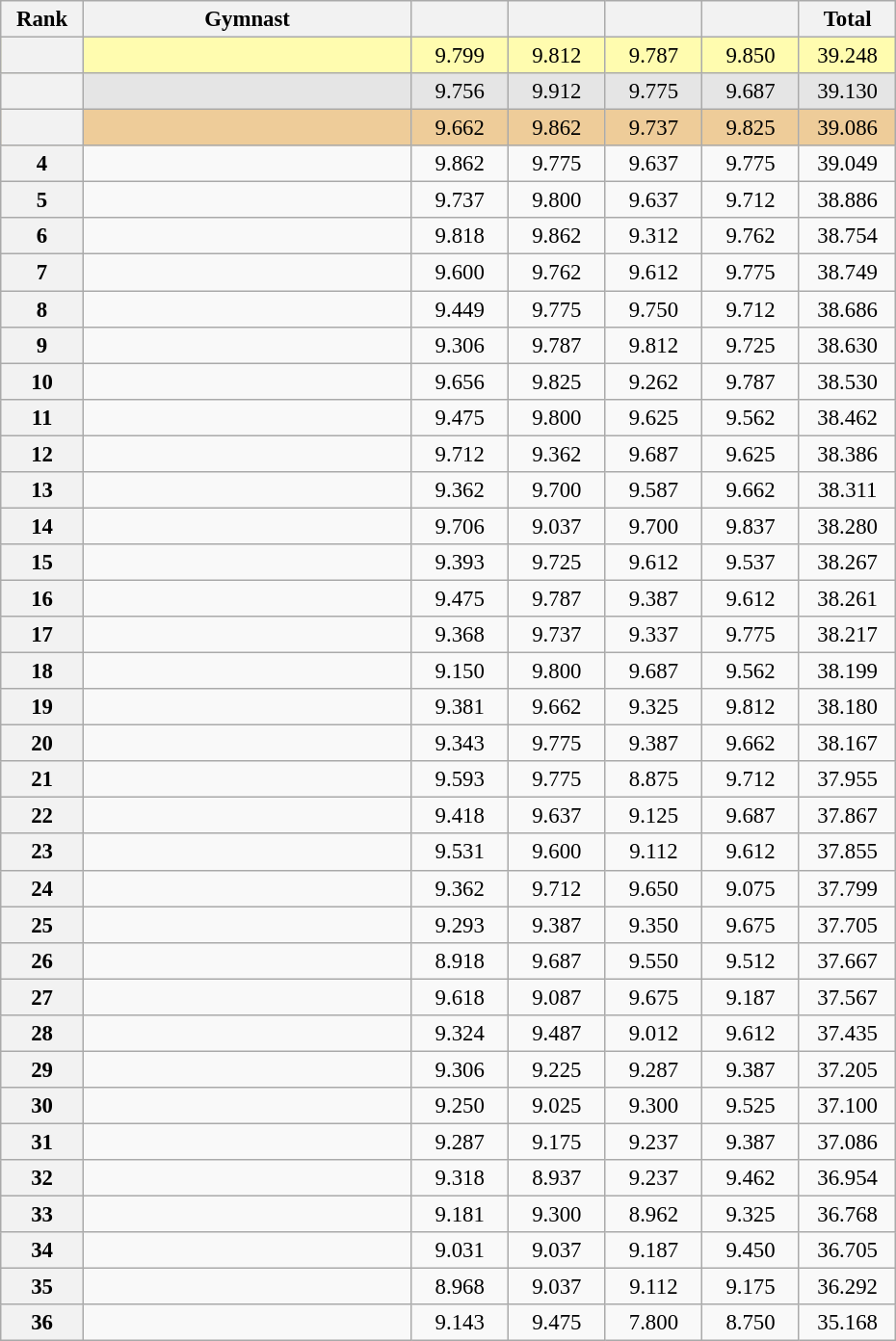<table class="wikitable sortable" style="text-align:center; font-size:95%">
<tr>
<th scope="col" style="width:50px;">Rank</th>
<th scope="col" style="width:220px;">Gymnast</th>
<th scope="col" style="width:60px;"></th>
<th scope="col" style="width:60px;"></th>
<th scope="col" style="width:60px;"></th>
<th scope="col" style="width:60px;"></th>
<th scope="col" style="width:60px;">Total</th>
</tr>
<tr style="background:#fffcaf;">
<th scope=row style="text-align:center"></th>
<td align=left></td>
<td>9.799</td>
<td>9.812</td>
<td>9.787</td>
<td>9.850</td>
<td>39.248</td>
</tr>
<tr style="background:#e5e5e5;">
<th scope=row style="text-align:center"></th>
<td align=left></td>
<td>9.756</td>
<td>9.912</td>
<td>9.775</td>
<td>9.687</td>
<td>39.130</td>
</tr>
<tr style="background:#ec9;">
<th scope=row style="text-align:center"></th>
<td align=left></td>
<td>9.662</td>
<td>9.862</td>
<td>9.737</td>
<td>9.825</td>
<td>39.086</td>
</tr>
<tr>
<th scope=row style="text-align:center">4</th>
<td align=left></td>
<td>9.862</td>
<td>9.775</td>
<td>9.637</td>
<td>9.775</td>
<td>39.049</td>
</tr>
<tr>
<th scope=row style="text-align:center">5</th>
<td align=left></td>
<td>9.737</td>
<td>9.800</td>
<td>9.637</td>
<td>9.712</td>
<td>38.886</td>
</tr>
<tr>
<th scope=row style="text-align:center">6</th>
<td align=left></td>
<td>9.818</td>
<td>9.862</td>
<td>9.312</td>
<td>9.762</td>
<td>38.754</td>
</tr>
<tr>
<th scope=row style="text-align:center">7</th>
<td align=left></td>
<td>9.600</td>
<td>9.762</td>
<td>9.612</td>
<td>9.775</td>
<td>38.749</td>
</tr>
<tr>
<th scope=row style="text-align:center">8</th>
<td align=left></td>
<td>9.449</td>
<td>9.775</td>
<td>9.750</td>
<td>9.712</td>
<td>38.686</td>
</tr>
<tr>
<th scope=row style="text-align:center">9</th>
<td align=left></td>
<td>9.306</td>
<td>9.787</td>
<td>9.812</td>
<td>9.725</td>
<td>38.630</td>
</tr>
<tr>
<th scope=row style="text-align:center">10</th>
<td align=left></td>
<td>9.656</td>
<td>9.825</td>
<td>9.262</td>
<td>9.787</td>
<td>38.530</td>
</tr>
<tr>
<th scope=row style="text-align:center">11</th>
<td align=left></td>
<td>9.475</td>
<td>9.800</td>
<td>9.625</td>
<td>9.562</td>
<td>38.462</td>
</tr>
<tr>
<th scope=row style="text-align:center">12</th>
<td align=left></td>
<td>9.712</td>
<td>9.362</td>
<td>9.687</td>
<td>9.625</td>
<td>38.386</td>
</tr>
<tr>
<th scope=row style="text-align:center">13</th>
<td align=left></td>
<td>9.362</td>
<td>9.700</td>
<td>9.587</td>
<td>9.662</td>
<td>38.311</td>
</tr>
<tr>
<th scope=row style="text-align:center">14</th>
<td align=left></td>
<td>9.706</td>
<td>9.037</td>
<td>9.700</td>
<td>9.837</td>
<td>38.280</td>
</tr>
<tr>
<th scope=row style="text-align:center">15</th>
<td align=left></td>
<td>9.393</td>
<td>9.725</td>
<td>9.612</td>
<td>9.537</td>
<td>38.267</td>
</tr>
<tr>
<th scope=row style="text-align:center">16</th>
<td align=left></td>
<td>9.475</td>
<td>9.787</td>
<td>9.387</td>
<td>9.612</td>
<td>38.261</td>
</tr>
<tr>
<th scope=row style="text-align:center">17</th>
<td align=left></td>
<td>9.368</td>
<td>9.737</td>
<td>9.337</td>
<td>9.775</td>
<td>38.217</td>
</tr>
<tr>
<th scope=row style="text-align:center">18</th>
<td align=left></td>
<td>9.150</td>
<td>9.800</td>
<td>9.687</td>
<td>9.562</td>
<td>38.199</td>
</tr>
<tr>
<th scope=row style="text-align:center">19</th>
<td align=left></td>
<td>9.381</td>
<td>9.662</td>
<td>9.325</td>
<td>9.812</td>
<td>38.180</td>
</tr>
<tr>
<th scope=row style="text-align:center">20</th>
<td align=left></td>
<td>9.343</td>
<td>9.775</td>
<td>9.387</td>
<td>9.662</td>
<td>38.167</td>
</tr>
<tr>
<th scope=row style="text-align:center">21</th>
<td align=left></td>
<td>9.593</td>
<td>9.775</td>
<td>8.875</td>
<td>9.712</td>
<td>37.955</td>
</tr>
<tr>
<th scope=row style="text-align:center">22</th>
<td align=left></td>
<td>9.418</td>
<td>9.637</td>
<td>9.125</td>
<td>9.687</td>
<td>37.867</td>
</tr>
<tr>
<th scope=row style="text-align:center">23</th>
<td align=left></td>
<td>9.531</td>
<td>9.600</td>
<td>9.112</td>
<td>9.612</td>
<td>37.855</td>
</tr>
<tr>
<th scope=row style="text-align:center">24</th>
<td align=left></td>
<td>9.362</td>
<td>9.712</td>
<td>9.650</td>
<td>9.075</td>
<td>37.799</td>
</tr>
<tr>
<th scope=row style="text-align:center">25</th>
<td align=left></td>
<td>9.293</td>
<td>9.387</td>
<td>9.350</td>
<td>9.675</td>
<td>37.705</td>
</tr>
<tr>
<th scope=row style="text-align:center">26</th>
<td align=left></td>
<td>8.918</td>
<td>9.687</td>
<td>9.550</td>
<td>9.512</td>
<td>37.667</td>
</tr>
<tr>
<th scope=row style="text-align:center">27</th>
<td align=left></td>
<td>9.618</td>
<td>9.087</td>
<td>9.675</td>
<td>9.187</td>
<td>37.567</td>
</tr>
<tr>
<th scope=row style="text-align:center">28</th>
<td align=left></td>
<td>9.324</td>
<td>9.487</td>
<td>9.012</td>
<td>9.612</td>
<td>37.435</td>
</tr>
<tr>
<th scope=row style="text-align:center">29</th>
<td align=left></td>
<td>9.306</td>
<td>9.225</td>
<td>9.287</td>
<td>9.387</td>
<td>37.205</td>
</tr>
<tr>
<th scope=row style="text-align:center">30</th>
<td align=left></td>
<td>9.250</td>
<td>9.025</td>
<td>9.300</td>
<td>9.525</td>
<td>37.100</td>
</tr>
<tr>
<th scope=row style="text-align:center">31</th>
<td align=left></td>
<td>9.287</td>
<td>9.175</td>
<td>9.237</td>
<td>9.387</td>
<td>37.086</td>
</tr>
<tr>
<th scope=row style="text-align:center">32</th>
<td align=left></td>
<td>9.318</td>
<td>8.937</td>
<td>9.237</td>
<td>9.462</td>
<td>36.954</td>
</tr>
<tr>
<th scope=row style="text-align:center">33</th>
<td align=left></td>
<td>9.181</td>
<td>9.300</td>
<td>8.962</td>
<td>9.325</td>
<td>36.768</td>
</tr>
<tr>
<th scope=row style="text-align:center">34</th>
<td align=left></td>
<td>9.031</td>
<td>9.037</td>
<td>9.187</td>
<td>9.450</td>
<td>36.705</td>
</tr>
<tr>
<th scope=row style="text-align:center">35</th>
<td align=left></td>
<td>8.968</td>
<td>9.037</td>
<td>9.112</td>
<td>9.175</td>
<td>36.292</td>
</tr>
<tr>
<th scope=row style="text-align:center">36</th>
<td align=left></td>
<td>9.143</td>
<td>9.475</td>
<td>7.800</td>
<td>8.750</td>
<td>35.168</td>
</tr>
</table>
